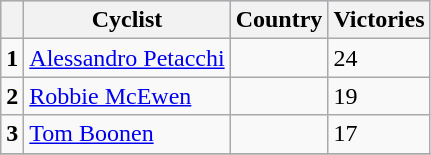<table class="wikitable">
<tr style="background:#ccccff;">
<th></th>
<th>Cyclist</th>
<th>Country</th>
<th>Victories</th>
</tr>
<tr>
<td><strong>1</strong></td>
<td><a href='#'>Alessandro Petacchi</a></td>
<td></td>
<td>24</td>
</tr>
<tr>
<td><strong>2</strong></td>
<td><a href='#'>Robbie McEwen</a></td>
<td></td>
<td>19</td>
</tr>
<tr>
<td><strong>3</strong></td>
<td><a href='#'>Tom Boonen</a></td>
<td></td>
<td>17</td>
</tr>
<tr>
</tr>
</table>
